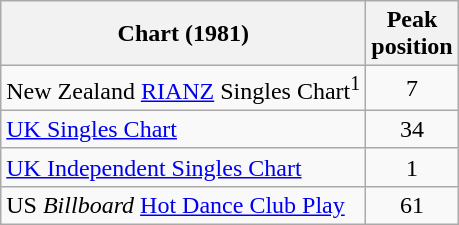<table class="wikitable sortable">
<tr>
<th>Chart (1981)</th>
<th>Peak<br>position</th>
</tr>
<tr>
<td align="left">New Zealand <a href='#'>RIANZ</a> Singles Chart<sup>1</sup></td>
<td style="text-align:center;">7</td>
</tr>
<tr>
<td align="left"><a href='#'>UK Singles Chart</a></td>
<td style="text-align:center;">34</td>
</tr>
<tr>
<td align="left"><a href='#'>UK Independent Singles Chart</a></td>
<td style="text-align:center;">1</td>
</tr>
<tr>
<td align="left">US <em>Billboard</em> <a href='#'>Hot Dance Club Play</a></td>
<td style="text-align:center;">61</td>
</tr>
</table>
